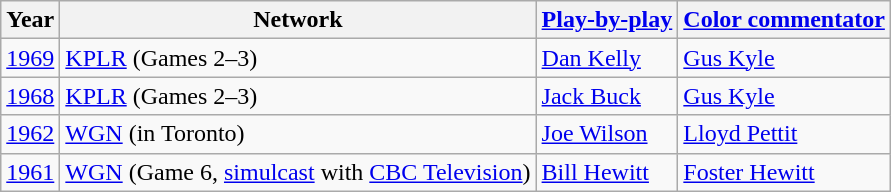<table class="wikitable">
<tr>
<th>Year</th>
<th>Network</th>
<th><a href='#'>Play-by-play</a></th>
<th><a href='#'>Color commentator</a></th>
</tr>
<tr>
<td><a href='#'>1969</a></td>
<td><a href='#'>KPLR</a> (Games 2–3)</td>
<td><a href='#'>Dan Kelly</a></td>
<td><a href='#'>Gus Kyle</a></td>
</tr>
<tr>
<td><a href='#'>1968</a></td>
<td><a href='#'>KPLR</a> (Games 2–3)</td>
<td><a href='#'>Jack Buck</a></td>
<td><a href='#'>Gus Kyle</a></td>
</tr>
<tr>
<td><a href='#'>1962</a></td>
<td><a href='#'>WGN</a> (in Toronto)</td>
<td><a href='#'>Joe Wilson</a></td>
<td><a href='#'>Lloyd Pettit</a></td>
</tr>
<tr>
<td><a href='#'>1961</a></td>
<td><a href='#'>WGN</a> (Game 6, <a href='#'>simulcast</a> with <a href='#'>CBC Television</a>)</td>
<td><a href='#'>Bill Hewitt</a></td>
<td><a href='#'>Foster Hewitt</a></td>
</tr>
</table>
